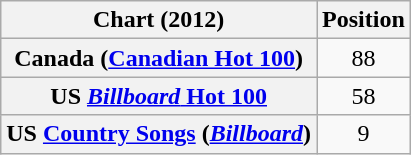<table class="wikitable sortable plainrowheaders">
<tr>
<th scope="col">Chart (2012)</th>
<th scope="col">Position</th>
</tr>
<tr>
<th scope="row">Canada (<a href='#'>Canadian Hot 100</a>)</th>
<td style="text-align:center;">88</td>
</tr>
<tr>
<th scope="row">US <a href='#'><em>Billboard</em> Hot 100</a></th>
<td style="text-align:center;">58</td>
</tr>
<tr>
<th scope="row">US <a href='#'>Country Songs</a> (<em><a href='#'>Billboard</a></em>)</th>
<td style="text-align:center;">9</td>
</tr>
</table>
